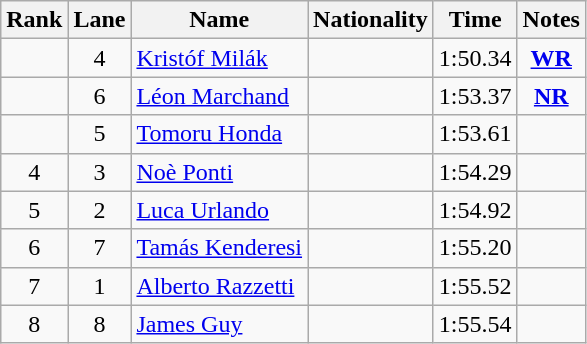<table class="wikitable sortable" style="text-align:center">
<tr>
<th>Rank</th>
<th>Lane</th>
<th>Name</th>
<th>Nationality</th>
<th>Time</th>
<th>Notes</th>
</tr>
<tr>
<td></td>
<td>4</td>
<td align=left><a href='#'>Kristóf Milák</a></td>
<td align=left></td>
<td>1:50.34</td>
<td><strong><a href='#'>WR</a></strong></td>
</tr>
<tr>
<td></td>
<td>6</td>
<td align=left><a href='#'>Léon Marchand</a></td>
<td align=left></td>
<td>1:53.37</td>
<td><strong><a href='#'>NR</a></strong></td>
</tr>
<tr>
<td></td>
<td>5</td>
<td align=left><a href='#'>Tomoru Honda</a></td>
<td align=left></td>
<td>1:53.61</td>
<td></td>
</tr>
<tr>
<td>4</td>
<td>3</td>
<td align=left><a href='#'>Noè Ponti</a></td>
<td align=left></td>
<td>1:54.29</td>
<td></td>
</tr>
<tr>
<td>5</td>
<td>2</td>
<td align=left><a href='#'>Luca Urlando</a></td>
<td align=left></td>
<td>1:54.92</td>
<td></td>
</tr>
<tr>
<td>6</td>
<td>7</td>
<td align=left><a href='#'>Tamás Kenderesi</a></td>
<td align=left></td>
<td>1:55.20</td>
<td></td>
</tr>
<tr>
<td>7</td>
<td>1</td>
<td align=left><a href='#'>Alberto Razzetti</a></td>
<td align=left></td>
<td>1:55.52</td>
<td></td>
</tr>
<tr>
<td>8</td>
<td>8</td>
<td align=left><a href='#'>James Guy</a></td>
<td align=left></td>
<td>1:55.54</td>
<td></td>
</tr>
</table>
